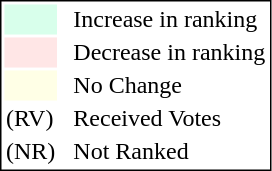<table style="border:1px solid black;">
<tr>
<td style="background:#D8FFEB; width:20px;"></td>
<td> </td>
<td>Increase in ranking</td>
</tr>
<tr>
<td style="background:#FFE6E6; width:20px;"></td>
<td> </td>
<td>Decrease in ranking</td>
</tr>
<tr>
<td style="background:#FFFFE6; width:20px;"></td>
<td> </td>
<td>No Change</td>
</tr>
<tr>
<td>(RV)</td>
<td> </td>
<td>Received Votes</td>
</tr>
<tr>
<td>(NR)</td>
<td> </td>
<td>Not Ranked</td>
</tr>
</table>
